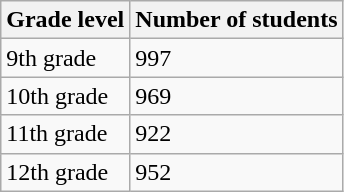<table class="wikitable">
<tr>
<th>Grade level</th>
<th>Number of students</th>
</tr>
<tr>
<td>9th grade</td>
<td>997</td>
</tr>
<tr>
<td>10th grade</td>
<td>969</td>
</tr>
<tr>
<td>11th grade</td>
<td>922</td>
</tr>
<tr>
<td>12th grade</td>
<td>952</td>
</tr>
</table>
